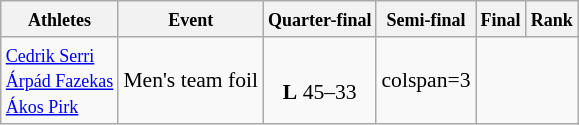<table class="wikitable" style="text-align:left; font-size:90%">
<tr>
<th><small>Athletes</small></th>
<th><small>Event</small></th>
<th><small>Quarter-final</small></th>
<th><small>Semi-final</small></th>
<th><small>Final</small></th>
<th><small>Rank</small></th>
</tr>
<tr align=center>
<td align=left><small><a href='#'>Cedrik Serri</a><br><a href='#'>Árpád Fazekas</a><br><a href='#'>Ákos Pirk</a></small></td>
<td align=left>Men's team foil</td>
<td><br><strong>L</strong> 45–33</td>
<td>colspan=3 </td>
</tr>
</table>
